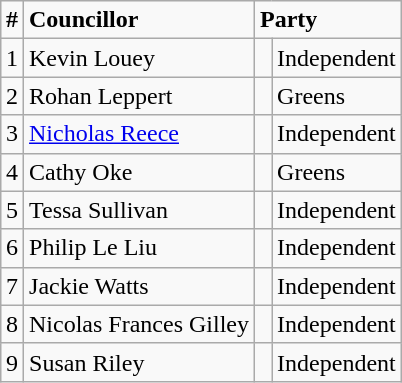<table class="wikitable" align="right">
<tr>
<td><strong>#</strong></td>
<td><strong>Councillor</strong></td>
<td colspan="2"><strong>Party</strong></td>
</tr>
<tr>
<td>1</td>
<td>Kevin Louey</td>
<td> </td>
<td>Independent</td>
</tr>
<tr>
<td>2</td>
<td>Rohan Leppert</td>
<td> </td>
<td>Greens</td>
</tr>
<tr>
<td>3</td>
<td><a href='#'>Nicholas Reece</a></td>
<td> </td>
<td>Independent</td>
</tr>
<tr>
<td>4</td>
<td>Cathy Oke</td>
<td> </td>
<td>Greens</td>
</tr>
<tr>
<td>5</td>
<td>Tessa Sullivan</td>
<td> </td>
<td>Independent</td>
</tr>
<tr>
<td>6</td>
<td>Philip Le Liu</td>
<td> </td>
<td>Independent</td>
</tr>
<tr>
<td>7</td>
<td>Jackie Watts</td>
<td> </td>
<td>Independent</td>
</tr>
<tr>
<td>8</td>
<td>Nicolas Frances Gilley</td>
<td> </td>
<td>Independent</td>
</tr>
<tr>
<td>9</td>
<td>Susan Riley</td>
<td> </td>
<td>Independent</td>
</tr>
</table>
